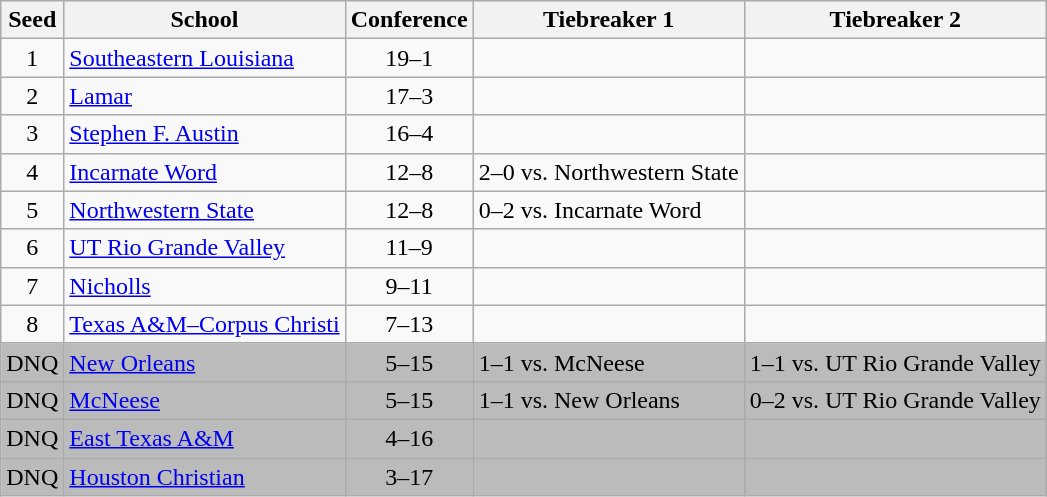<table class="wikitable" style="text-align:center">
<tr>
<th>Seed</th>
<th>School</th>
<th>Conference</th>
<th>Tiebreaker 1</th>
<th>Tiebreaker 2</th>
</tr>
<tr>
<td>1</td>
<td align="left"><a href='#'>Southeastern Louisiana</a></td>
<td>19–1</td>
<td align="left"></td>
<td></td>
</tr>
<tr>
<td>2</td>
<td align="left"><a href='#'>Lamar</a></td>
<td>17–3</td>
<td align="left"></td>
<td></td>
</tr>
<tr>
<td>3</td>
<td align="left"><a href='#'>Stephen F. Austin</a></td>
<td>16–4</td>
<td align="left"></td>
<td></td>
</tr>
<tr>
<td>4</td>
<td align="left"><a href='#'>Incarnate Word</a></td>
<td>12–8</td>
<td align="left">2–0 vs. Northwestern State</td>
<td></td>
</tr>
<tr>
<td>5</td>
<td align="left"><a href='#'>Northwestern State</a></td>
<td>12–8</td>
<td align="left">0–2 vs. Incarnate Word</td>
<td></td>
</tr>
<tr>
<td>6</td>
<td align="left"><a href='#'>UT Rio Grande Valley</a></td>
<td>11–9</td>
<td align="left"></td>
<td></td>
</tr>
<tr>
<td>7</td>
<td align="left"><a href='#'>Nicholls</a></td>
<td>9–11</td>
<td align="left"></td>
<td></td>
</tr>
<tr>
<td>8</td>
<td align="left"><a href='#'>Texas A&M–Corpus Christi</a></td>
<td>7–13</td>
<td align="left"></td>
<td></td>
</tr>
<tr bgcolor="#bbbbbb">
<td>DNQ</td>
<td align="left"><a href='#'>New Orleans</a></td>
<td>5–15</td>
<td align="left">1–1 vs. McNeese</td>
<td align="left">1–1 vs. UT Rio Grande Valley</td>
</tr>
<tr bgcolor="#bbbbbb">
<td>DNQ</td>
<td align="left"><a href='#'>McNeese</a></td>
<td>5–15</td>
<td align="left">1–1 vs. New Orleans</td>
<td align="left">0–2 vs. UT Rio Grande Valley</td>
</tr>
<tr bgcolor="#bbbbbb">
<td>DNQ</td>
<td align="left"><a href='#'>East Texas A&M</a></td>
<td>4–16</td>
<td align="left"></td>
<td></td>
</tr>
<tr bgcolor="#bbbbbb">
<td>DNQ</td>
<td align="left"><a href='#'>Houston Christian</a></td>
<td>3–17</td>
<td align="left"></td>
<td></td>
</tr>
</table>
